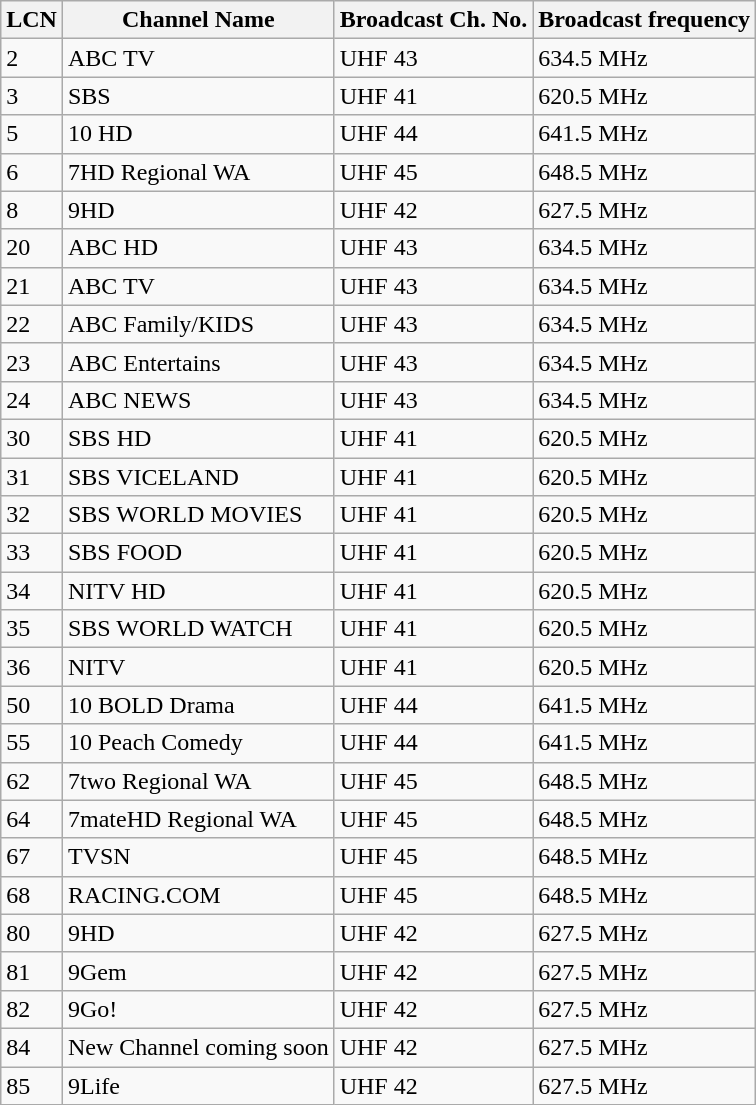<table class="wikitable">
<tr>
<th>LCN</th>
<th>Channel Name</th>
<th>Broadcast Ch. No.</th>
<th>Broadcast frequency</th>
</tr>
<tr>
<td>2</td>
<td>ABC TV</td>
<td>UHF 43</td>
<td>634.5 MHz</td>
</tr>
<tr>
<td>3</td>
<td>SBS</td>
<td>UHF 41</td>
<td>620.5 MHz</td>
</tr>
<tr>
<td>5</td>
<td>10 HD</td>
<td>UHF 44</td>
<td>641.5 MHz</td>
</tr>
<tr>
<td>6</td>
<td>7HD Regional WA</td>
<td>UHF 45</td>
<td>648.5 MHz</td>
</tr>
<tr>
<td>8</td>
<td>9HD</td>
<td>UHF 42</td>
<td>627.5 MHz</td>
</tr>
<tr>
<td>20</td>
<td>ABC HD</td>
<td>UHF 43</td>
<td>634.5 MHz</td>
</tr>
<tr>
<td>21</td>
<td>ABC TV</td>
<td>UHF 43</td>
<td>634.5 MHz</td>
</tr>
<tr>
<td>22</td>
<td>ABC Family/KIDS</td>
<td>UHF 43</td>
<td>634.5 MHz</td>
</tr>
<tr>
<td>23</td>
<td>ABC Entertains</td>
<td>UHF 43</td>
<td>634.5 MHz</td>
</tr>
<tr>
<td>24</td>
<td>ABC NEWS</td>
<td>UHF 43</td>
<td>634.5 MHz</td>
</tr>
<tr>
<td>30</td>
<td>SBS HD</td>
<td>UHF 41</td>
<td>620.5 MHz</td>
</tr>
<tr>
<td>31</td>
<td>SBS VICELAND</td>
<td>UHF 41</td>
<td>620.5 MHz</td>
</tr>
<tr>
<td>32</td>
<td>SBS WORLD MOVIES</td>
<td>UHF 41</td>
<td>620.5 MHz</td>
</tr>
<tr>
<td>33</td>
<td>SBS FOOD</td>
<td>UHF 41</td>
<td>620.5 MHz</td>
</tr>
<tr>
<td>34</td>
<td>NITV HD</td>
<td>UHF 41</td>
<td>620.5 MHz</td>
</tr>
<tr>
<td>35</td>
<td>SBS WORLD WATCH</td>
<td>UHF 41</td>
<td>620.5 MHz</td>
</tr>
<tr>
<td>36</td>
<td>NITV</td>
<td>UHF 41</td>
<td>620.5 MHz</td>
</tr>
<tr>
<td>50</td>
<td>10 BOLD Drama</td>
<td>UHF 44</td>
<td>641.5 MHz</td>
</tr>
<tr>
<td>55</td>
<td>10 Peach Comedy</td>
<td>UHF 44</td>
<td>641.5 MHz</td>
</tr>
<tr>
<td>62</td>
<td>7two Regional WA</td>
<td>UHF 45</td>
<td>648.5 MHz</td>
</tr>
<tr>
<td>64</td>
<td>7mateHD Regional WA</td>
<td>UHF 45</td>
<td>648.5 MHz</td>
</tr>
<tr>
<td>67</td>
<td>TVSN</td>
<td>UHF 45</td>
<td>648.5 MHz</td>
</tr>
<tr>
<td>68</td>
<td>RACING.COM</td>
<td>UHF 45</td>
<td>648.5 MHz</td>
</tr>
<tr>
<td>80</td>
<td>9HD</td>
<td>UHF 42</td>
<td>627.5 MHz</td>
</tr>
<tr>
<td>81</td>
<td>9Gem</td>
<td>UHF 42</td>
<td>627.5 MHz</td>
</tr>
<tr>
<td>82</td>
<td>9Go!</td>
<td>UHF 42</td>
<td>627.5 MHz</td>
</tr>
<tr>
<td>84</td>
<td>New Channel coming soon</td>
<td>UHF 42</td>
<td>627.5 MHz</td>
</tr>
<tr>
<td>85</td>
<td>9Life</td>
<td>UHF 42</td>
<td>627.5 MHz</td>
</tr>
</table>
